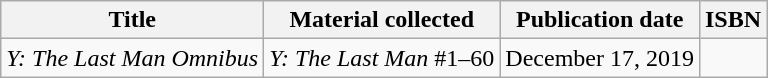<table class="wikitable">
<tr>
<th>Title</th>
<th>Material collected</th>
<th>Publication date</th>
<th>ISBN</th>
</tr>
<tr>
<td><em>Y: The Last Man Omnibus</em></td>
<td><em>Y: The Last Man</em> #1–60</td>
<td>December 17, 2019</td>
<td></td>
</tr>
</table>
